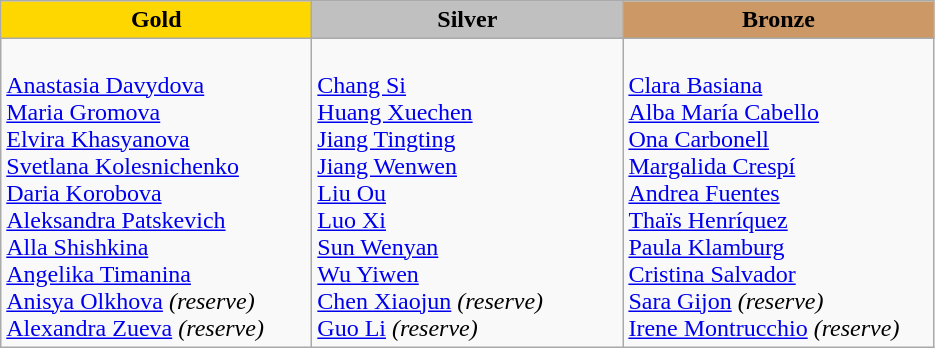<table class="wikitable" style="text-align:left">
<tr align="center">
<td width=200 bgcolor=gold><strong>Gold</strong></td>
<td width=200 bgcolor=silver><strong>Silver</strong></td>
<td width=200 bgcolor=CC9966><strong>Bronze</strong></td>
</tr>
<tr>
<td><br><a href='#'>Anastasia Davydova</a><br><a href='#'>Maria Gromova</a><br><a href='#'>Elvira Khasyanova</a><br><a href='#'>Svetlana Kolesnichenko</a><br><a href='#'>Daria Korobova</a><br><a href='#'>Aleksandra Patskevich</a><br><a href='#'>Alla Shishkina</a><br><a href='#'>Angelika Timanina</a><br><a href='#'>Anisya Olkhova</a> <em>(reserve)</em><br><a href='#'>Alexandra Zueva</a> <em>(reserve)</em></td>
<td><br><a href='#'>Chang Si</a><br><a href='#'>Huang Xuechen</a><br><a href='#'>Jiang Tingting</a><br><a href='#'>Jiang Wenwen</a><br><a href='#'>Liu Ou</a><br><a href='#'>Luo Xi</a><br><a href='#'>Sun Wenyan</a><br><a href='#'>Wu Yiwen</a><br><a href='#'>Chen Xiaojun</a> <em>(reserve)</em><br><a href='#'>Guo Li</a> <em>(reserve)</em></td>
<td><br><a href='#'>Clara Basiana</a><br><a href='#'>Alba María Cabello</a><br><a href='#'>Ona Carbonell</a><br><a href='#'>Margalida Crespí</a><br><a href='#'>Andrea Fuentes</a><br><a href='#'>Thaïs Henríquez</a><br><a href='#'>Paula Klamburg</a><br><a href='#'>Cristina Salvador</a><br><a href='#'>Sara Gijon</a> <em>(reserve)</em><br><a href='#'>Irene Montrucchio</a> <em>(reserve)</em></td>
</tr>
</table>
